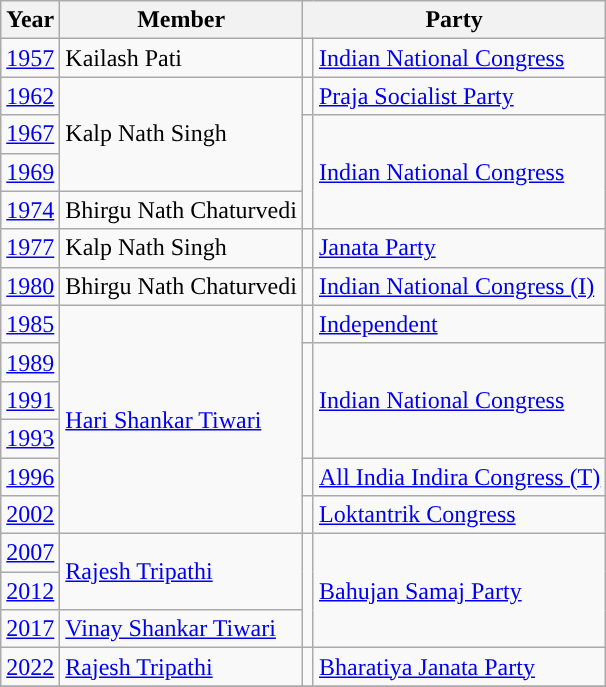<table class="wikitable">
<tr>
<th>Year</th>
<th>Member</th>
<th colspan="2">Party</th>
</tr>
<tr>
<td><a href='#'>1957</a></td>
<td>Kailash Pati</td>
<td style="background-color: "></td>
<td><a href='#'>Indian National Congress</a></td>
</tr>
<tr>
<td><a href='#'>1962</a></td>
<td rowspan="3">Kalp Nath Singh</td>
<td style="background-color: "></td>
<td><a href='#'>Praja Socialist Party</a></td>
</tr>
<tr>
<td><a href='#'>1967</a></td>
<td rowspan="3" style="background-color: "></td>
<td rowspan="3"><a href='#'>Indian National Congress</a></td>
</tr>
<tr>
<td><a href='#'>1969</a></td>
</tr>
<tr>
<td><a href='#'>1974</a></td>
<td>Bhirgu Nath Chaturvedi</td>
</tr>
<tr>
<td><a href='#'>1977</a></td>
<td>Kalp Nath Singh</td>
<td style="background-color: "></td>
<td><a href='#'>Janata Party</a></td>
</tr>
<tr>
<td><a href='#'>1980</a></td>
<td>Bhirgu Nath Chaturvedi</td>
<td style="background-color: "></td>
<td><a href='#'>Indian National Congress (I)</a></td>
</tr>
<tr>
<td><a href='#'>1985</a></td>
<td rowspan="6"><a href='#'>Hari Shankar Tiwari</a></td>
<td style="background-color: "></td>
<td><a href='#'>Independent</a></td>
</tr>
<tr>
<td><a href='#'>1989</a></td>
<td rowspan="3" style="background-color: "></td>
<td rowspan="3"><a href='#'>Indian National Congress</a></td>
</tr>
<tr>
<td><a href='#'>1991</a></td>
</tr>
<tr>
<td><a href='#'>1993</a></td>
</tr>
<tr>
<td><a href='#'>1996</a></td>
<td style="background-color: "></td>
<td><a href='#'>All India Indira Congress (T)</a></td>
</tr>
<tr>
<td><a href='#'>2002</a></td>
<td style="background-color: "></td>
<td><a href='#'>Loktantrik Congress</a></td>
</tr>
<tr>
<td><a href='#'>2007</a></td>
<td rowspan="2"><a href='#'>Rajesh Tripathi</a></td>
<td rowspan="3" style="background-color: "></td>
<td rowspan="3"><a href='#'>Bahujan Samaj Party</a></td>
</tr>
<tr>
<td><a href='#'>2012</a></td>
</tr>
<tr>
<td><a href='#'>2017</a></td>
<td><a href='#'>Vinay Shankar Tiwari</a></td>
</tr>
<tr>
<td><a href='#'>2022</a></td>
<td><a href='#'>Rajesh Tripathi</a></td>
<td style="background-color: "></td>
<td><a href='#'>Bharatiya Janata Party</a></td>
</tr>
<tr>
</tr>
</table>
